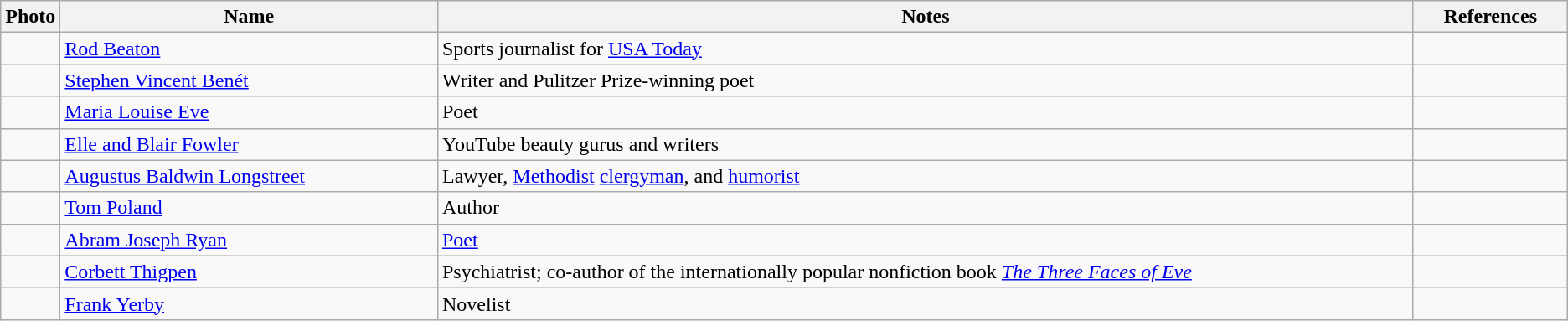<table class="wikitable sortable">
<tr>
<th width="100px" class="unsortable">Photo</th>
<th width="25%">Name</th>
<th width="65%">Notes</th>
<th width="10%" class="unsortable">References</th>
</tr>
<tr>
<td></td>
<td><a href='#'>Rod Beaton</a></td>
<td>Sports journalist for <a href='#'>USA Today</a></td>
<td></td>
</tr>
<tr>
<td></td>
<td><a href='#'>Stephen Vincent Benét</a></td>
<td>Writer and Pulitzer Prize-winning poet</td>
<td></td>
</tr>
<tr>
<td></td>
<td><a href='#'>Maria Louise Eve</a></td>
<td>Poet</td>
<td></td>
</tr>
<tr>
<td></td>
<td><a href='#'>Elle and Blair Fowler</a></td>
<td>YouTube beauty gurus and writers</td>
<td></td>
</tr>
<tr>
<td></td>
<td><a href='#'>Augustus Baldwin Longstreet</a></td>
<td>Lawyer, <a href='#'>Methodist</a> <a href='#'>clergyman</a>, and <a href='#'>humorist</a></td>
<td></td>
</tr>
<tr>
<td></td>
<td><a href='#'>Tom Poland</a></td>
<td>Author</td>
<td></td>
</tr>
<tr>
<td></td>
<td><a href='#'>Abram Joseph Ryan</a></td>
<td><a href='#'>Poet</a></td>
<td></td>
</tr>
<tr>
<td></td>
<td><a href='#'>Corbett Thigpen</a></td>
<td>Psychiatrist; co-author of the internationally popular nonfiction book <em><a href='#'>The Three Faces of Eve</a></em></td>
<td></td>
</tr>
<tr>
<td></td>
<td><a href='#'>Frank Yerby</a></td>
<td>Novelist</td>
<td></td>
</tr>
</table>
